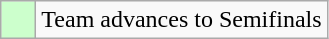<table class="wikitable">
<tr>
<td style="background:#cfc;">    </td>
<td>Team advances to Semifinals</td>
</tr>
</table>
